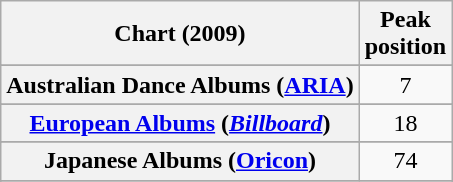<table class="wikitable sortable plainrowheaders" style="text-align:center">
<tr>
<th scope="col">Chart (2009)</th>
<th scope="col">Peak<br>position</th>
</tr>
<tr>
</tr>
<tr>
<th scope="row">Australian Dance Albums (<a href='#'>ARIA</a>)</th>
<td>7</td>
</tr>
<tr>
</tr>
<tr>
</tr>
<tr>
</tr>
<tr>
</tr>
<tr>
</tr>
<tr>
</tr>
<tr>
<th scope="row"><a href='#'>European Albums</a> (<em><a href='#'>Billboard</a></em>)</th>
<td>18</td>
</tr>
<tr>
</tr>
<tr>
</tr>
<tr>
</tr>
<tr>
</tr>
<tr>
<th scope="row">Japanese Albums (<a href='#'>Oricon</a>)</th>
<td>74</td>
</tr>
<tr>
</tr>
<tr>
</tr>
<tr>
</tr>
<tr>
</tr>
<tr>
</tr>
<tr>
</tr>
<tr>
</tr>
<tr>
</tr>
<tr>
</tr>
</table>
